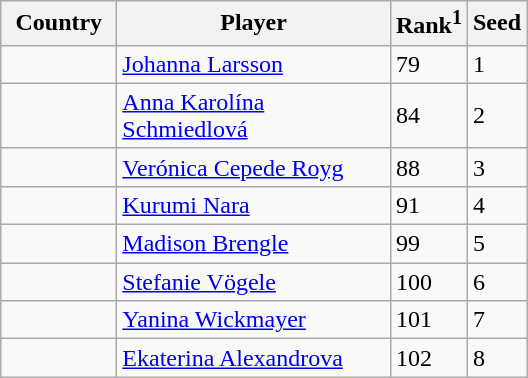<table class="sortable wikitable">
<tr>
<th width="70">Country</th>
<th width="175">Player</th>
<th>Rank<sup>1</sup></th>
<th>Seed</th>
</tr>
<tr>
<td></td>
<td><a href='#'>Johanna Larsson</a></td>
<td>79</td>
<td>1</td>
</tr>
<tr>
<td></td>
<td><a href='#'>Anna Karolína Schmiedlová</a></td>
<td>84</td>
<td>2</td>
</tr>
<tr>
<td></td>
<td><a href='#'>Verónica Cepede Royg</a></td>
<td>88</td>
<td>3</td>
</tr>
<tr>
<td></td>
<td><a href='#'>Kurumi Nara</a></td>
<td>91</td>
<td>4</td>
</tr>
<tr>
<td></td>
<td><a href='#'>Madison Brengle</a></td>
<td>99</td>
<td>5</td>
</tr>
<tr>
<td></td>
<td><a href='#'>Stefanie Vögele</a></td>
<td>100</td>
<td>6</td>
</tr>
<tr>
<td></td>
<td><a href='#'>Yanina Wickmayer</a></td>
<td>101</td>
<td>7</td>
</tr>
<tr>
<td></td>
<td><a href='#'>Ekaterina Alexandrova</a></td>
<td>102</td>
<td>8</td>
</tr>
</table>
